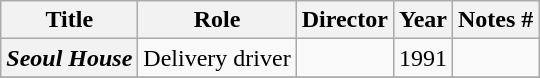<table class="wikitable plainrowheaders sortable">
<tr>
<th scope="col" class="unsortable">Title</th>
<th scope="col">Role</th>
<th scope="col">Director</th>
<th scope="col">Year</th>
<th scope="col" class="unsortable">Notes #</th>
</tr>
<tr>
<th scope="row"><em>Seoul House</em></th>
<td>Delivery driver</td>
<td></td>
<td>1991</td>
<td></td>
</tr>
<tr>
</tr>
</table>
